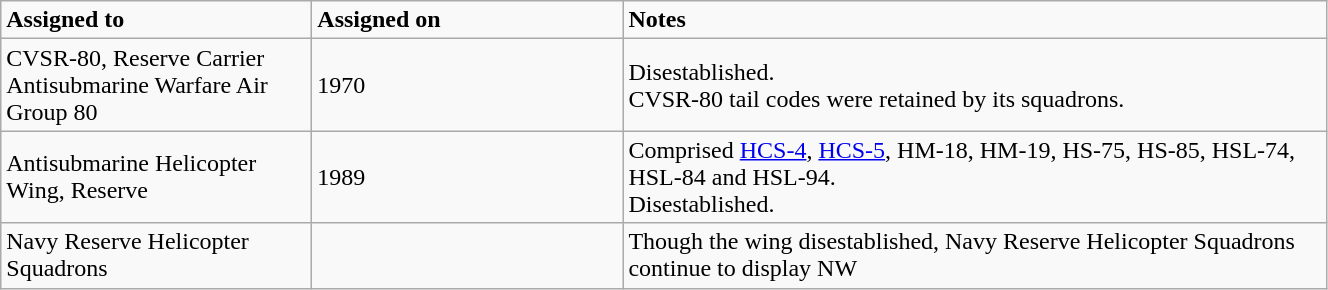<table class="wikitable" style="width: 70%;">
<tr>
<td style="width: 200px;"><strong>Assigned to</strong></td>
<td style="width: 200px;"><strong>Assigned on</strong></td>
<td><strong>Notes</strong></td>
</tr>
<tr>
<td>CVSR-80, Reserve Carrier Antisubmarine Warfare Air Group 80</td>
<td>1970</td>
<td>Disestablished.<br>CVSR-80 tail codes were retained by its squadrons.</td>
</tr>
<tr>
<td>Antisubmarine Helicopter Wing, Reserve</td>
<td>1989</td>
<td>Comprised <a href='#'>HCS-4</a>, <a href='#'>HCS-5</a>, HM-18, HM-19, HS-75, HS-85, HSL-74, HSL-84 and HSL-94.<br>Disestablished.</td>
</tr>
<tr>
<td>Navy Reserve Helicopter Squadrons</td>
<td></td>
<td>Though the wing disestablished, Navy Reserve Helicopter Squadrons continue to display NW</td>
</tr>
</table>
